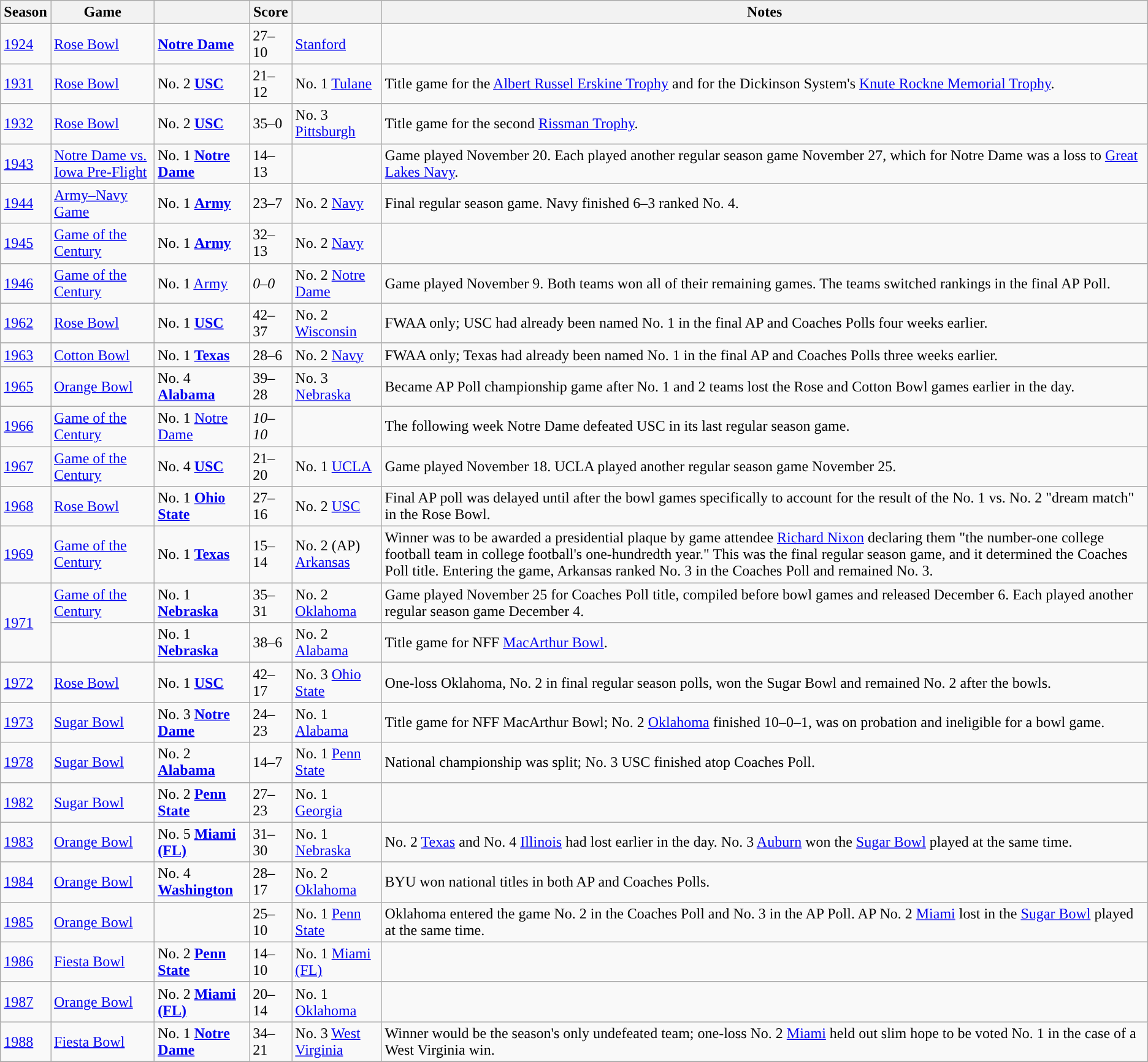<table class="wikitable sortable">
<tr>
<th width=px>Season</th>
<th width=px>Game</th>
<th width=px></th>
<th width=px>Score</th>
<th width=px></th>
<th width=px>Notes<br>

</th>
</tr>
<tr>
<td><a href='#'>1924</a></td>
<td><a href='#'>Rose Bowl</a></td>
<td><strong><a href='#'>Notre Dame</a></strong></td>
<td>27–10</td>
<td><a href='#'>Stanford</a></td>
<td></td>
</tr>
<tr>
<td><a href='#'>1931</a></td>
<td><a href='#'>Rose Bowl</a></td>
<td>No. 2 <strong><a href='#'>USC</a></strong></td>
<td>21–12</td>
<td>No. 1 <a href='#'>Tulane</a></td>
<td>Title game for the <a href='#'>Albert Russel Erskine Trophy</a> and for the Dickinson System's <a href='#'>Knute Rockne Memorial Trophy</a>.</td>
</tr>
<tr>
<td><a href='#'>1932</a></td>
<td><a href='#'>Rose Bowl</a></td>
<td>No. 2 <strong><a href='#'>USC</a></strong></td>
<td>35–0</td>
<td>No. 3 <a href='#'>Pittsburgh</a></td>
<td>Title game for the second <a href='#'>Rissman Trophy</a>.<br>
</td>
</tr>
<tr>
<td><a href='#'>1943</a></td>
<td><a href='#'>Notre Dame vs. Iowa Pre-Flight</a></td>
<td>No. 1 <strong><a href='#'>Notre Dame</a></strong></td>
<td>14–13</td>
<td></td>
<td>Game played November 20. Each played another regular season game November 27, which for Notre Dame was a loss to <a href='#'>Great Lakes Navy</a>.</td>
</tr>
<tr>
<td><a href='#'>1944</a></td>
<td><a href='#'>Army–Navy Game</a></td>
<td>No. 1 <strong><a href='#'>Army</a></strong></td>
<td>23–7</td>
<td>No. 2 <a href='#'>Navy</a></td>
<td>Final regular season game. Navy finished 6–3 ranked No. 4.</td>
</tr>
<tr>
<td><a href='#'>1945</a></td>
<td><a href='#'>Game of the Century</a></td>
<td>No. 1 <strong><a href='#'>Army</a></strong></td>
<td>32–13</td>
<td>No. 2 <a href='#'>Navy</a></td>
<td></td>
</tr>
<tr>
<td><a href='#'>1946</a></td>
<td><a href='#'>Game of the Century</a></td>
<td>No. 1 <a href='#'>Army</a></td>
<td><em>0–0</em></td>
<td>No. 2 <a href='#'>Notre Dame</a></td>
<td>Game played November 9. Both teams won all of their remaining games. The teams switched rankings in the final AP Poll.<br>



</td>
</tr>
<tr>
<td><a href='#'>1962</a></td>
<td><a href='#'>Rose Bowl</a></td>
<td>No. 1 <strong><a href='#'>USC</a></strong></td>
<td>42–37</td>
<td>No. 2 <a href='#'>Wisconsin</a></td>
<td>FWAA only; USC had already been named No. 1 in the final AP and Coaches Polls four weeks earlier.</td>
</tr>
<tr>
<td><a href='#'>1963</a></td>
<td><a href='#'>Cotton Bowl</a></td>
<td>No. 1 <strong><a href='#'>Texas</a></strong></td>
<td>28–6</td>
<td>No. 2 <a href='#'>Navy</a></td>
<td>FWAA only; Texas had already been named No. 1 in the final AP and Coaches Polls three weeks earlier.</td>
</tr>
<tr>
<td><a href='#'>1965</a></td>
<td><a href='#'>Orange Bowl</a></td>
<td>No. 4 <strong><a href='#'>Alabama</a></strong></td>
<td>39–28</td>
<td>No. 3 <a href='#'>Nebraska</a></td>
<td>Became AP Poll championship game after No. 1 and 2 teams lost the Rose and Cotton Bowl games earlier in the day.</td>
</tr>
<tr>
<td><a href='#'>1966</a></td>
<td><a href='#'>Game of the Century</a></td>
<td>No. 1 <a href='#'>Notre Dame</a></td>
<td><em>10–10</em></td>
<td></td>
<td>The following week Notre Dame defeated USC in its last regular season game.</td>
</tr>
<tr>
<td><a href='#'>1967</a></td>
<td><a href='#'>Game of the Century</a></td>
<td>No. 4 <strong><a href='#'>USC</a></strong></td>
<td>21–20</td>
<td>No. 1 <a href='#'>UCLA</a></td>
<td>Game played November 18. UCLA played another regular season game November 25.</td>
</tr>
<tr>
<td><a href='#'>1968</a></td>
<td><a href='#'>Rose Bowl</a></td>
<td>No. 1 <strong><a href='#'>Ohio State</a></strong></td>
<td>27–16</td>
<td>No. 2 <a href='#'>USC</a></td>
<td>Final AP poll was delayed until after the bowl games specifically to account for the result of the No. 1 vs. No. 2 "dream match" in the Rose Bowl.</td>
</tr>
<tr>
<td><a href='#'>1969</a></td>
<td><a href='#'>Game of the Century</a></td>
<td>No. 1 <strong><a href='#'>Texas</a></strong></td>
<td>15–14</td>
<td>No. 2 (AP) <a href='#'>Arkansas</a></td>
<td>Winner was to be awarded a presidential plaque by game attendee <a href='#'>Richard Nixon</a> declaring them "the number-one college football team in college football's one-hundredth year." This was the final regular season game, and it determined the Coaches Poll title. Entering the game, Arkansas ranked No. 3 in the Coaches Poll and remained No. 3.</td>
</tr>
<tr>
<td rowspan="2"><a href='#'>1971</a></td>
<td><a href='#'>Game of the Century</a></td>
<td>No. 1 <strong><a href='#'>Nebraska</a></strong></td>
<td>35–31</td>
<td>No. 2 <a href='#'>Oklahoma</a></td>
<td>Game played November 25 for Coaches Poll title, compiled before bowl games and released December 6. Each played another regular season game December 4.</td>
</tr>
<tr>
<td></td>
<td>No. 1 <strong><a href='#'>Nebraska</a></strong></td>
<td>38–6</td>
<td>No. 2 <a href='#'>Alabama</a></td>
<td>Title game for NFF <a href='#'>MacArthur Bowl</a>.</td>
</tr>
<tr>
<td><a href='#'>1972</a></td>
<td><a href='#'>Rose Bowl</a></td>
<td>No. 1 <strong><a href='#'>USC</a></strong></td>
<td>42–17</td>
<td>No. 3 <a href='#'>Ohio State</a></td>
<td>One-loss Oklahoma, No. 2 in final regular season polls, won the Sugar Bowl and remained No. 2 after the bowls.</td>
</tr>
<tr>
<td><a href='#'>1973</a></td>
<td><a href='#'>Sugar Bowl</a></td>
<td>No. 3 <strong><a href='#'>Notre Dame</a></strong></td>
<td>24–23</td>
<td>No. 1 <a href='#'>Alabama</a></td>
<td>Title game for NFF MacArthur Bowl; No. 2 <a href='#'>Oklahoma</a> finished 10–0–1, was on probation and ineligible for  a bowl game.<br>




</td>
</tr>
<tr>
<td><a href='#'>1978</a></td>
<td><a href='#'>Sugar Bowl</a></td>
<td>No. 2 <strong><a href='#'>Alabama</a></strong></td>
<td>14–7</td>
<td>No. 1 <a href='#'>Penn State</a></td>
<td>National championship was split; No. 3 USC finished atop Coaches Poll.<br>
</td>
</tr>
<tr>
<td><a href='#'>1982</a></td>
<td><a href='#'>Sugar Bowl</a></td>
<td>No. 2 <strong><a href='#'>Penn State</a></strong></td>
<td>27–23</td>
<td>No. 1 <a href='#'>Georgia</a></td>
<td></td>
</tr>
<tr>
<td><a href='#'>1983</a></td>
<td><a href='#'>Orange Bowl</a></td>
<td>No. 5 <strong><a href='#'>Miami (FL)</a></strong></td>
<td>31–30</td>
<td>No. 1 <a href='#'>Nebraska</a></td>
<td>No. 2 <a href='#'>Texas</a> and No. 4 <a href='#'>Illinois</a> had lost earlier in the day. No. 3 <a href='#'>Auburn</a> won the <a href='#'>Sugar Bowl</a> played at the same time.</td>
</tr>
<tr>
<td><a href='#'>1984</a></td>
<td><a href='#'>Orange Bowl</a></td>
<td>No. 4 <strong><a href='#'>Washington</a></strong></td>
<td>28–17</td>
<td>No. 2 <a href='#'>Oklahoma</a></td>
<td>BYU won national titles in both AP and Coaches Polls.</td>
</tr>
<tr>
<td><a href='#'>1985</a></td>
<td><a href='#'>Orange Bowl</a></td>
<td></td>
<td>25–10</td>
<td>No. 1 <a href='#'>Penn State</a></td>
<td>Oklahoma entered the game No. 2 in the Coaches Poll and No. 3 in the AP Poll. AP No. 2 <a href='#'>Miami</a> lost in the <a href='#'>Sugar Bowl</a> played at the same time.</td>
</tr>
<tr>
<td><a href='#'>1986</a></td>
<td><a href='#'>Fiesta Bowl</a></td>
<td>No. 2 <strong><a href='#'>Penn State</a></strong></td>
<td>14–10</td>
<td>No. 1 <a href='#'>Miami (FL)</a></td>
<td></td>
</tr>
<tr>
<td><a href='#'>1987</a></td>
<td><a href='#'>Orange Bowl</a></td>
<td>No. 2 <strong><a href='#'>Miami (FL)</a></strong></td>
<td>20–14</td>
<td>No. 1 <a href='#'>Oklahoma</a></td>
<td></td>
</tr>
<tr>
<td><a href='#'>1988</a></td>
<td><a href='#'>Fiesta Bowl</a></td>
<td>No. 1 <strong><a href='#'>Notre Dame</a></strong></td>
<td>34–21</td>
<td>No. 3 <a href='#'>West Virginia</a></td>
<td>Winner would be the season's only undefeated team; one-loss No. 2 <a href='#'>Miami</a> held out slim hope to be voted No. 1 in the case of a West Virginia win.</td>
</tr>
<tr>
</tr>
</table>
